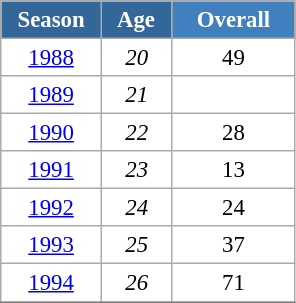<table class="wikitable" style="font-size:95%; text-align:center; border:grey solid 1px; border-collapse:collapse; background:#ffffff;">
<tr>
<th style="background-color:#369; color:white; width:60px;"> Season </th>
<th style="background-color:#369; color:white; width:40px;"> Age </th>
<th style="background-color:#4180be; color:white; width:75px;">Overall</th>
</tr>
<tr>
<td><a href='#'>1988</a></td>
<td><em>20</em></td>
<td>49</td>
</tr>
<tr>
<td><a href='#'>1989</a></td>
<td><em>21</em></td>
<td></td>
</tr>
<tr>
<td><a href='#'>1990</a></td>
<td><em>22</em></td>
<td>28</td>
</tr>
<tr>
<td><a href='#'>1991</a></td>
<td><em>23</em></td>
<td>13</td>
</tr>
<tr>
<td><a href='#'>1992</a></td>
<td><em>24</em></td>
<td>24</td>
</tr>
<tr>
<td><a href='#'>1993</a></td>
<td><em>25</em></td>
<td>37</td>
</tr>
<tr>
<td><a href='#'>1994</a></td>
<td><em>26</em></td>
<td>71</td>
</tr>
<tr>
</tr>
</table>
